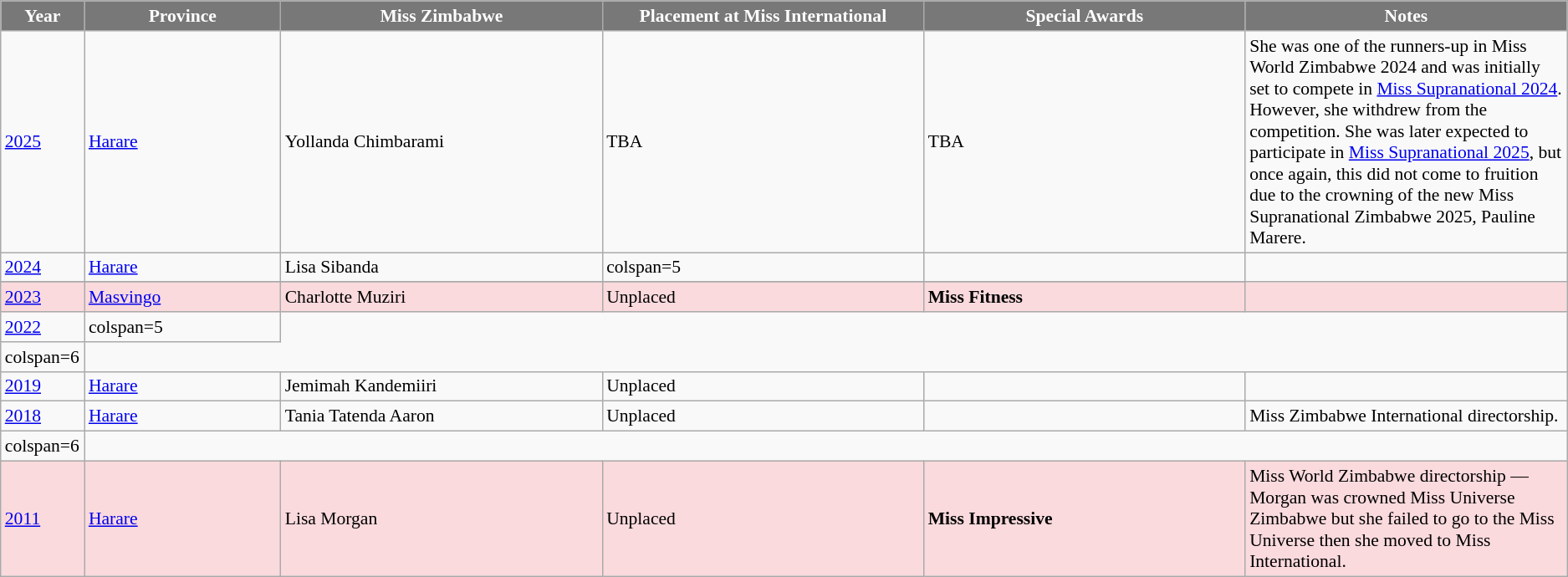<table class="wikitable " style="font-size: 90%;">
<tr>
<th width="60" style="background-color:#787878;color:#FFFFFF;">Year</th>
<th width="150" style="background-color:#787878;color:#FFFFFF;">Province</th>
<th width="250" style="background-color:#787878;color:#FFFFFF;">Miss Zimbabwe</th>
<th width="250" style="background-color:#787878;color:#FFFFFF;">Placement at Miss International</th>
<th width="250" style="background-color:#787878;color:#FFFFFF;">Special Awards</th>
<th width="250" style="background-color:#787878;color:#FFFFFF;">Notes</th>
</tr>
<tr>
<td><a href='#'>2025</a></td>
<td><a href='#'>Harare</a></td>
<td>Yollanda Chimbarami</td>
<td>TBA</td>
<td>TBA</td>
<td>She was one of the runners-up in Miss World Zimbabwe 2024 and was initially set to compete in <a href='#'>Miss Supranational 2024</a>. However, she withdrew from the competition. She was later expected to participate in <a href='#'>Miss Supranational 2025</a>, but once again, this did not come to fruition due to the crowning of the new Miss Supranational Zimbabwe 2025, Pauline Marere.</td>
</tr>
<tr>
<td><a href='#'>2024</a></td>
<td><a href='#'>Harare</a></td>
<td>Lisa Sibanda</td>
<td>colspan=5 </td>
<td></td>
</tr>
<tr>
</tr>
<tr style="background-color:#FADADD; ">
<td><a href='#'>2023</a></td>
<td><a href='#'>Masvingo</a></td>
<td>Charlotte Muziri</td>
<td>Unplaced</td>
<td><strong>Miss Fitness</strong></td>
<td></td>
</tr>
<tr>
<td><a href='#'>2022</a></td>
<td>colspan=5 </td>
</tr>
<tr>
<td>colspan=6 </td>
</tr>
<tr>
<td><a href='#'>2019</a></td>
<td><a href='#'>Harare</a></td>
<td>Jemimah Kandemiiri</td>
<td>Unplaced</td>
<td></td>
<td></td>
</tr>
<tr>
<td><a href='#'>2018</a></td>
<td><a href='#'>Harare</a></td>
<td>Tania Tatenda Aaron</td>
<td>Unplaced</td>
<td></td>
<td>Miss Zimbabwe International directorship.</td>
</tr>
<tr>
<td>colspan=6 </td>
</tr>
<tr style="background-color:#FADADD; ">
<td><a href='#'>2011</a></td>
<td><a href='#'>Harare</a></td>
<td>Lisa Morgan</td>
<td>Unplaced</td>
<td><strong>Miss Impressive</strong></td>
<td>Miss World Zimbabwe directorship ― Morgan was crowned Miss Universe Zimbabwe but she failed to go to the Miss Universe then she moved to Miss International.</td>
</tr>
</table>
